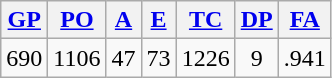<table class="wikitable">
<tr>
<th><a href='#'>GP</a></th>
<th><a href='#'>PO</a></th>
<th><a href='#'>A</a></th>
<th><a href='#'>E</a></th>
<th><a href='#'>TC</a></th>
<th><a href='#'>DP</a></th>
<th><a href='#'>FA</a></th>
</tr>
<tr align=center>
<td>690</td>
<td>1106</td>
<td>47</td>
<td>73</td>
<td>1226</td>
<td>9</td>
<td>.941</td>
</tr>
</table>
